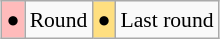<table class="wikitable" style="margin:0.5em auto; font-size:90%; line-height:1.25em;">
<tr>
<td bgcolor="#FFBBBB" align=center>●</td>
<td>Round</td>
<td bgcolor="#FFDF80" align=center>●</td>
<td>Last round</td>
</tr>
</table>
